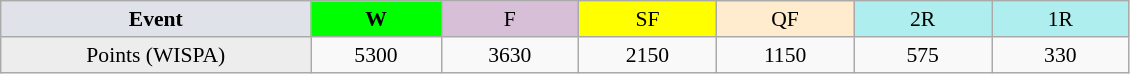<table class=wikitable style=font-size:90%;text-align:center>
<tr>
<td width=200 colspan=1 bgcolor=#dfe2e9><strong>Event</strong></td>
<td width=80 bgcolor=lime><strong>W</strong></td>
<td width=85 bgcolor=#D8BFD8>F</td>
<td width=85 bgcolor=#FFFF00>SF</td>
<td width=85 bgcolor=#ffebcd>QF</td>
<td width=85 bgcolor=#afeeee>2R</td>
<td width=85 bgcolor=#afeeee>1R</td>
</tr>
<tr>
<td bgcolor=#EDEDED>Points (WISPA)</td>
<td>5300</td>
<td>3630</td>
<td>2150</td>
<td>1150</td>
<td>575</td>
<td>330</td>
</tr>
</table>
